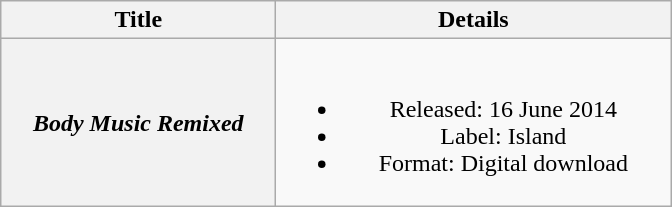<table class="wikitable plainrowheaders" style="text-align:center;">
<tr>
<th scope="col" style="width:11em;">Title</th>
<th scope="col" style="width:16em;">Details</th>
</tr>
<tr>
<th scope="row"><em>Body Music Remixed</em></th>
<td><br><ul><li>Released: 16 June 2014</li><li>Label: Island</li><li>Format: Digital download</li></ul></td>
</tr>
</table>
